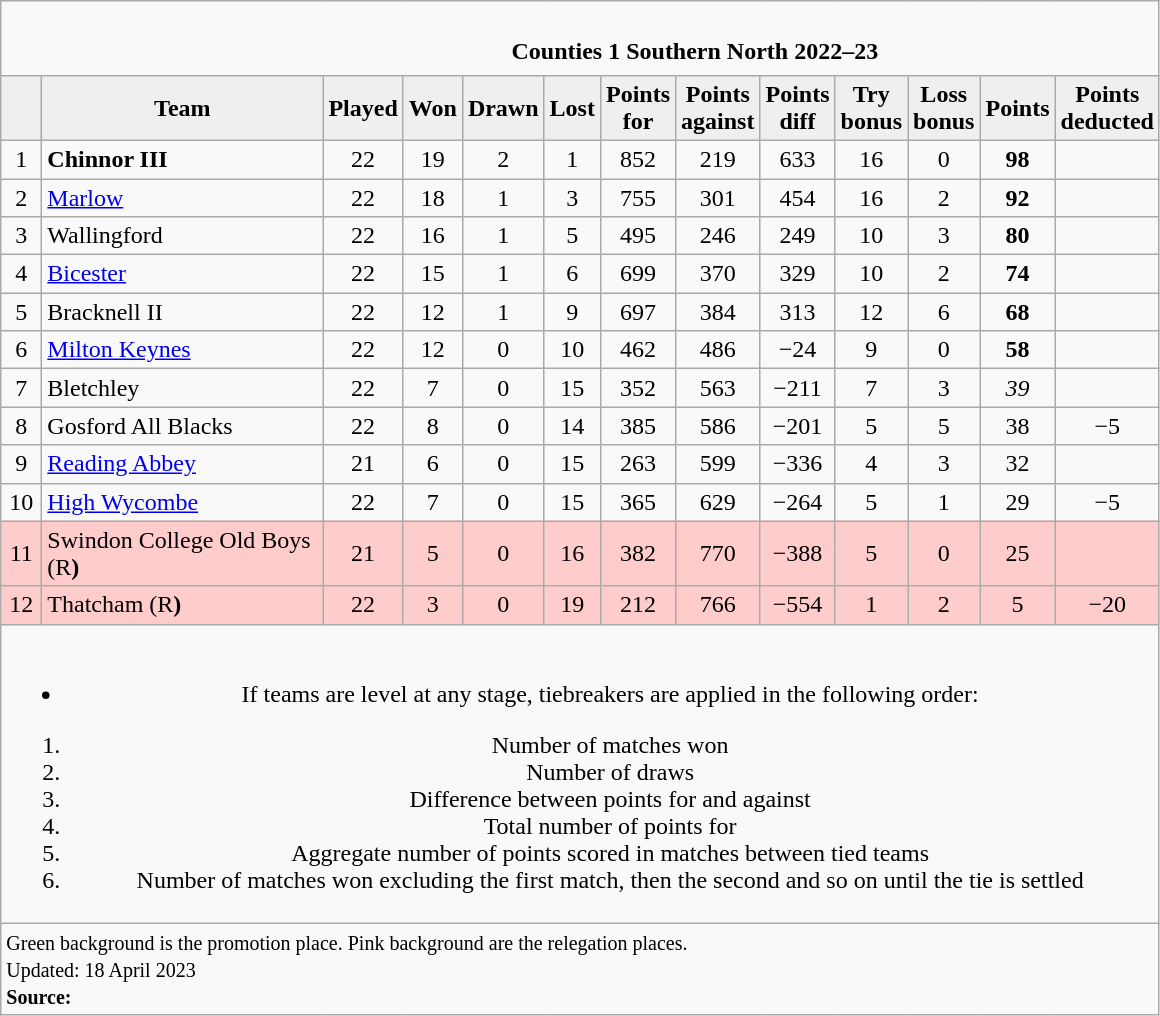<table class="wikitable" style="text-align: center;">
<tr>
<td colspan="15" cellpadding="0" cellspacing="0"><br><table border="0" width="100%" cellpadding="0" cellspacing="0">
<tr>
<td width=20% style="border:0px"></td>
<td style="border:0px"><strong>Counties 1 Southern North 2022–23</strong></td>
</tr>
</table>
</td>
</tr>
<tr>
<th style="background:#efefef" width="20"></th>
<th style="background:#efefef" width="180">Team</th>
<th style="background:#efefef" width="20">Played</th>
<th style="background:#efefef" width="20">Won</th>
<th style="background:#efefef" width="20">Drawn</th>
<th style="background:#efefef" width="20">Lost</th>
<th style="background:#efefef" width="25">Points for</th>
<th style="background:#efefef" width="20">Points against</th>
<th style="background:#efefef" width="20">Points diff</th>
<th style="background:#efefef" width="20">Try bonus</th>
<th style="background:#efefef" width="20">Loss bonus</th>
<th style="background:#efefef" width="20">Points</th>
<th style="background:#efefef" width="20">Points deducted</th>
</tr>
<tr style= text-align:center">
<td>1</td>
<td style="text-align:left;"><strong>Chinnor III</strong></td>
<td>22</td>
<td>19</td>
<td>2</td>
<td>1</td>
<td>852</td>
<td>219</td>
<td>633</td>
<td>16</td>
<td>0</td>
<td><strong>98</strong></td>
<td></td>
</tr>
<tr>
<td>2</td>
<td style="text-align:left;"><a href='#'>Marlow</a></td>
<td>22</td>
<td>18</td>
<td>1</td>
<td>3</td>
<td>755</td>
<td>301</td>
<td>454</td>
<td>16</td>
<td>2</td>
<td><strong>92</strong></td>
<td></td>
</tr>
<tr>
<td>3</td>
<td style="text-align:left;">Wallingford</td>
<td>22</td>
<td>16</td>
<td>1</td>
<td>5</td>
<td>495</td>
<td>246</td>
<td>249</td>
<td>10</td>
<td>3</td>
<td><strong>80</strong></td>
<td></td>
</tr>
<tr>
<td>4</td>
<td style="text-align:left;"><a href='#'>Bicester</a></td>
<td>22</td>
<td>15</td>
<td>1</td>
<td>6</td>
<td>699</td>
<td>370</td>
<td>329</td>
<td>10</td>
<td>2</td>
<td><strong>74</strong></td>
<td></td>
</tr>
<tr>
<td>5</td>
<td style="text-align:left;">Bracknell II</td>
<td>22</td>
<td>12</td>
<td>1</td>
<td>9</td>
<td>697</td>
<td>384</td>
<td>313</td>
<td>12</td>
<td>6</td>
<td><strong>68</strong></td>
<td></td>
</tr>
<tr>
<td>6</td>
<td style="text-align:left;"><a href='#'>Milton Keynes</a></td>
<td>22</td>
<td>12</td>
<td>0</td>
<td>10</td>
<td>462</td>
<td>486</td>
<td>−24</td>
<td>9</td>
<td>0</td>
<td><strong>58</strong></td>
<td></td>
</tr>
<tr>
<td>7</td>
<td style="text-align:left;">Bletchley</td>
<td>22</td>
<td>7</td>
<td>0</td>
<td>15</td>
<td>352</td>
<td>563</td>
<td>−211</td>
<td>7</td>
<td>3</td>
<td><em>39<strong></td>
<td></td>
</tr>
<tr>
<td>8</td>
<td style="text-align:left;">Gosford All Blacks</td>
<td>22</td>
<td>8</td>
<td>0</td>
<td>14</td>
<td>385</td>
<td>586</td>
<td>−201</td>
<td>5</td>
<td>5</td>
<td></strong>38<strong></td>
<td>−5</td>
</tr>
<tr>
<td>9</td>
<td style="text-align:left;"><a href='#'>Reading Abbey</a></td>
<td>21</td>
<td>6</td>
<td>0</td>
<td>15</td>
<td>263</td>
<td>599</td>
<td>−336</td>
<td>4</td>
<td>3</td>
<td></strong>32<strong></td>
<td></td>
</tr>
<tr>
<td>10</td>
<td style="text-align:left;"><a href='#'>High Wycombe</a></td>
<td>22</td>
<td>7</td>
<td>0</td>
<td>15</td>
<td>365</td>
<td>629</td>
<td>−264</td>
<td>5</td>
<td>1</td>
<td></strong>29<strong></td>
<td>−5</td>
</tr>
<tr style="background-color:#ffcccc;">
<td>11</td>
<td style="text-align:left;">Swindon College Old Boys (</strong>R<strong>)</td>
<td>21</td>
<td>5</td>
<td>0</td>
<td>16</td>
<td>382</td>
<td>770</td>
<td>−388</td>
<td>5</td>
<td>0</td>
<td></strong>25<strong></td>
<td></td>
</tr>
<tr style="background-color:#ffcccc;">
<td>12</td>
<td style="text-align:left;">Thatcham (</strong>R<strong>)</td>
<td>22</td>
<td>3</td>
<td>0</td>
<td>19</td>
<td>212</td>
<td>766</td>
<td>−554</td>
<td>1</td>
<td>2</td>
<td></strong>5<strong></td>
<td>−20</td>
</tr>
<tr>
<td colspan="15"><br><ul><li>If teams are level at any stage, tiebreakers are applied in the following order:</li></ul><ol><li>Number of matches won</li><li>Number of draws</li><li>Difference between points for and against</li><li>Total number of points for</li><li>Aggregate number of points scored in matches between tied teams</li><li>Number of matches won excluding the first match, then the second and so on until the tie is settled</li></ol></td>
</tr>
<tr | style="text-align:left;" |>
<td colspan="15" style="border:0px"><small><span>Green background</span> is the promotion place. <span>Pink background</span> are the relegation places.<br></strong>Updated: 18 April 2023<strong><br> Source:</small></td>
</tr>
</table>
